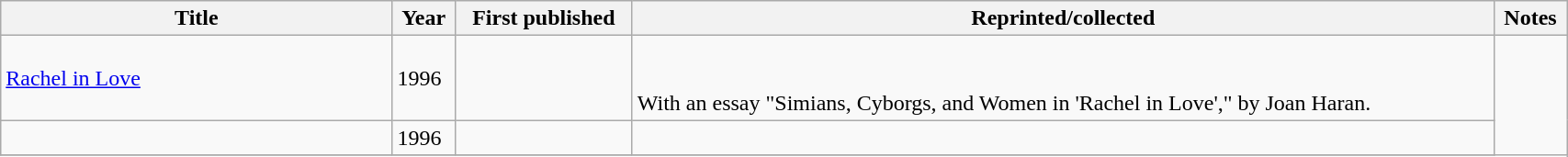<table class='wikitable sortable' width='90%'>
<tr>
<th width=25%>Title</th>
<th>Year</th>
<th>First published</th>
<th>Reprinted/collected</th>
<th>Notes</th>
</tr>
<tr>
<td><a href='#'>Rachel in Love</a></td>
<td>1996</td>
<td></td>
<td> <br><br> With an essay "Simians, Cyborgs, and Women in 'Rachel in Love'," by Joan Haran.<br>
</td>
</tr>
<tr>
<td></td>
<td>1996</td>
<td></td>
<td></td>
</tr>
<tr>
</tr>
</table>
